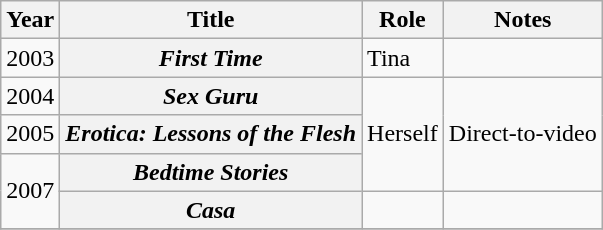<table class="wikitable sortable plainrowheaders">
<tr>
<th scope="row"><strong>Year</strong></th>
<th scope="row"><strong>Title</strong></th>
<th scope="row"><strong>Role</strong></th>
<th scope="row" class=unsortable><strong>Notes</strong></th>
</tr>
<tr>
<td>2003</td>
<th scope="row"><em>First Time</em></th>
<td>Tina</td>
<td></td>
</tr>
<tr>
<td>2004</td>
<th scope="row"><em>Sex Guru</em></th>
<td rowspan="3">Herself</td>
<td rowspan="3">Direct-to-video</td>
</tr>
<tr>
<td>2005</td>
<th scope="row"><em>Erotica: Lessons of the Flesh</em></th>
</tr>
<tr>
<td rowspan="2">2007</td>
<th scope="row"><em>Bedtime Stories</em></th>
</tr>
<tr>
<th scope="row"><em>Casa</em></th>
<td></td>
<td align="center"></td>
</tr>
<tr>
</tr>
</table>
